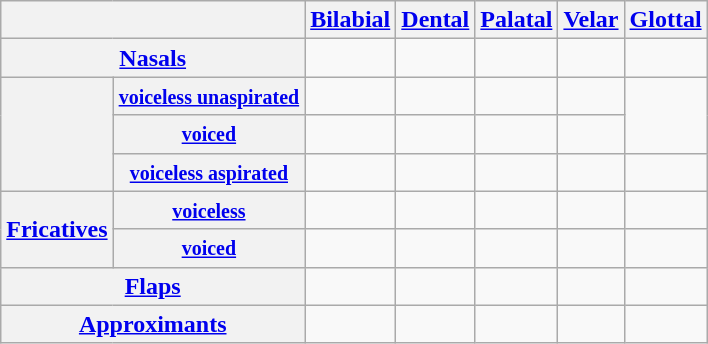<table class="wikitable" style=text-align:center>
<tr>
<th colspan="2"></th>
<th><a href='#'>Bilabial</a></th>
<th><a href='#'>Dental</a></th>
<th><a href='#'>Palatal</a></th>
<th><a href='#'>Velar</a></th>
<th><a href='#'>Glottal</a></th>
</tr>
<tr>
<th colspan=2><a href='#'>Nasals</a></th>
<td></td>
<td></td>
<td></td>
<td></td>
<td></td>
</tr>
<tr>
<th rowspan=3></th>
<th><small><a href='#'>voiceless unaspirated</a></small></th>
<td></td>
<td></td>
<td></td>
<td></td>
<td rowspan=2></td>
</tr>
<tr>
<th><small><a href='#'>voiced</a></small></th>
<td></td>
<td></td>
<td></td>
<td></td>
</tr>
<tr>
<th><small><a href='#'>voiceless aspirated</a></small></th>
<td></td>
<td></td>
<td></td>
<td></td>
<td></td>
</tr>
<tr>
<th rowspan=2><a href='#'>Fricatives</a></th>
<th><small><a href='#'>voiceless</a></small></th>
<td></td>
<td></td>
<td></td>
<td></td>
<td></td>
</tr>
<tr>
<th><small><a href='#'>voiced</a></small></th>
<td></td>
<td></td>
<td></td>
<td></td>
<td></td>
</tr>
<tr>
<th colspan=2><a href='#'>Flaps</a></th>
<td></td>
<td></td>
<td></td>
<td></td>
<td></td>
</tr>
<tr>
<th colspan=2><a href='#'>Approximants</a></th>
<td></td>
<td></td>
<td></td>
<td></td>
<td></td>
</tr>
</table>
